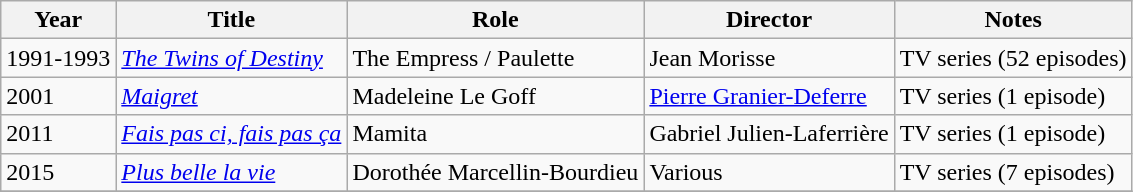<table class="wikitable sortable">
<tr>
<th>Year</th>
<th>Title</th>
<th>Role</th>
<th>Director</th>
<th class="unsortable">Notes</th>
</tr>
<tr>
<td>1991-1993</td>
<td><em><a href='#'>The Twins of Destiny</a></em></td>
<td>The Empress / Paulette</td>
<td>Jean Morisse</td>
<td>TV series (52 episodes)</td>
</tr>
<tr>
<td>2001</td>
<td><em><a href='#'>Maigret</a></em></td>
<td>Madeleine Le Goff</td>
<td><a href='#'>Pierre Granier-Deferre</a></td>
<td>TV series (1 episode)</td>
</tr>
<tr>
<td>2011</td>
<td><em><a href='#'>Fais pas ci, fais pas ça</a></em></td>
<td>Mamita</td>
<td>Gabriel Julien-Laferrière</td>
<td>TV series (1 episode)</td>
</tr>
<tr>
<td>2015</td>
<td><em><a href='#'>Plus belle la vie</a></em></td>
<td>Dorothée Marcellin-Bourdieu</td>
<td>Various</td>
<td>TV series (7 episodes)</td>
</tr>
<tr>
</tr>
</table>
